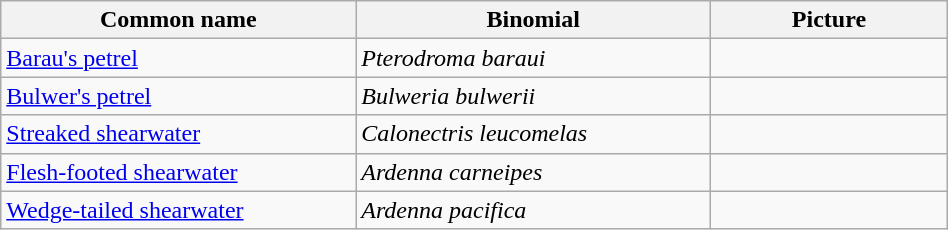<table width=50% class="wikitable">
<tr>
<th width=30%>Common name</th>
<th width=30%>Binomial</th>
<th width=20%>Picture</th>
</tr>
<tr>
<td><a href='#'>Barau's petrel</a></td>
<td><em>Pterodroma baraui</em></td>
<td></td>
</tr>
<tr>
<td><a href='#'>Bulwer's petrel</a></td>
<td><em>Bulweria bulwerii</em></td>
<td></td>
</tr>
<tr>
<td><a href='#'>Streaked shearwater</a></td>
<td><em>Calonectris leucomelas</em></td>
<td></td>
</tr>
<tr>
<td><a href='#'>Flesh-footed shearwater</a></td>
<td><em>Ardenna carneipes</em></td>
<td></td>
</tr>
<tr>
<td><a href='#'>Wedge-tailed shearwater</a></td>
<td><em>Ardenna pacifica</em></td>
<td></td>
</tr>
</table>
